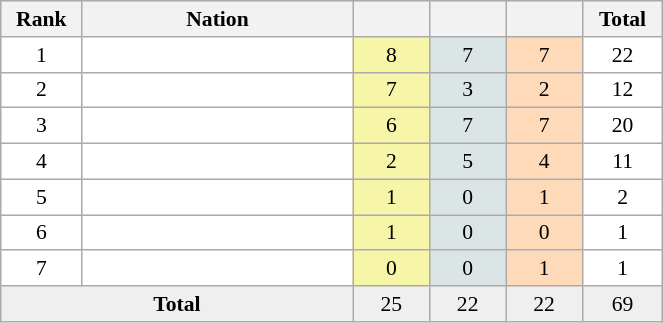<table class=wikitable width=35% cellspacing="1" cellpadding="3" style="border:1px solid #AAAAAA;font-size:90%">
<tr bgcolor="#EFEFEF">
<th width=50>Rank</th>
<th width=200>Nation</th>
<th width=50></th>
<th width=50></th>
<th width=50></th>
<th width=50>Total</th>
</tr>
<tr align="center" valign="top" bgcolor="#FFFFFF">
<td rowspan="1" valign="center">1</td>
<td align="left"></td>
<td style="background:#F7F6A8;">8</td>
<td style="background:#DCE5E5;">7</td>
<td style="background:#FFDAB9;">7</td>
<td>22</td>
</tr>
<tr align="center" valign="top" bgcolor="#FFFFFF">
<td rowspan="1" valign="center">2</td>
<td align="left"></td>
<td style="background:#F7F6A8;">7</td>
<td style="background:#DCE5E5;">3</td>
<td style="background:#FFDAB9;">2</td>
<td>12</td>
</tr>
<tr align="center" valign="top" bgcolor="#FFFFFF">
<td rowspan="1" valign="center">3</td>
<td align="left"></td>
<td style="background:#F7F6A8;">6</td>
<td style="background:#DCE5E5;">7</td>
<td style="background:#FFDAB9;">7</td>
<td>20</td>
</tr>
<tr align="center" valign="top" bgcolor="#FFFFFF">
<td rowspan="1" valign="center">4</td>
<td align="left"></td>
<td style="background:#F7F6A8;">2</td>
<td style="background:#DCE5E5;">5</td>
<td style="background:#FFDAB9;">4</td>
<td>11</td>
</tr>
<tr align="center" valign="top" bgcolor="#FFFFFF">
<td rowspan="1" valign="center">5</td>
<td align="left"></td>
<td style="background:#F7F6A8;">1</td>
<td style="background:#DCE5E5;">0</td>
<td style="background:#FFDAB9;">1</td>
<td>2</td>
</tr>
<tr align="center" valign="top" bgcolor="#FFFFFF">
<td rowspan="1" valign="center">6</td>
<td align="left"></td>
<td style="background:#F7F6A8;">1</td>
<td style="background:#DCE5E5;">0</td>
<td style="background:#FFDAB9;">0</td>
<td>1</td>
</tr>
<tr align="center" valign="top" bgcolor="#FFFFFF">
<td rowspan="1" valign="center">7</td>
<td align="left"></td>
<td style="background:#F7F6A8;">0</td>
<td style="background:#DCE5E5;">0</td>
<td style="background:#FFDAB9;">1</td>
<td>1</td>
</tr>
<tr align="center" valign="top" bgcolor="#EFEFEF">
<td colspan="2" rowspan="1" valign="center"><strong>Total</strong></td>
<td>25</td>
<td>22</td>
<td>22</td>
<td>69</td>
</tr>
</table>
